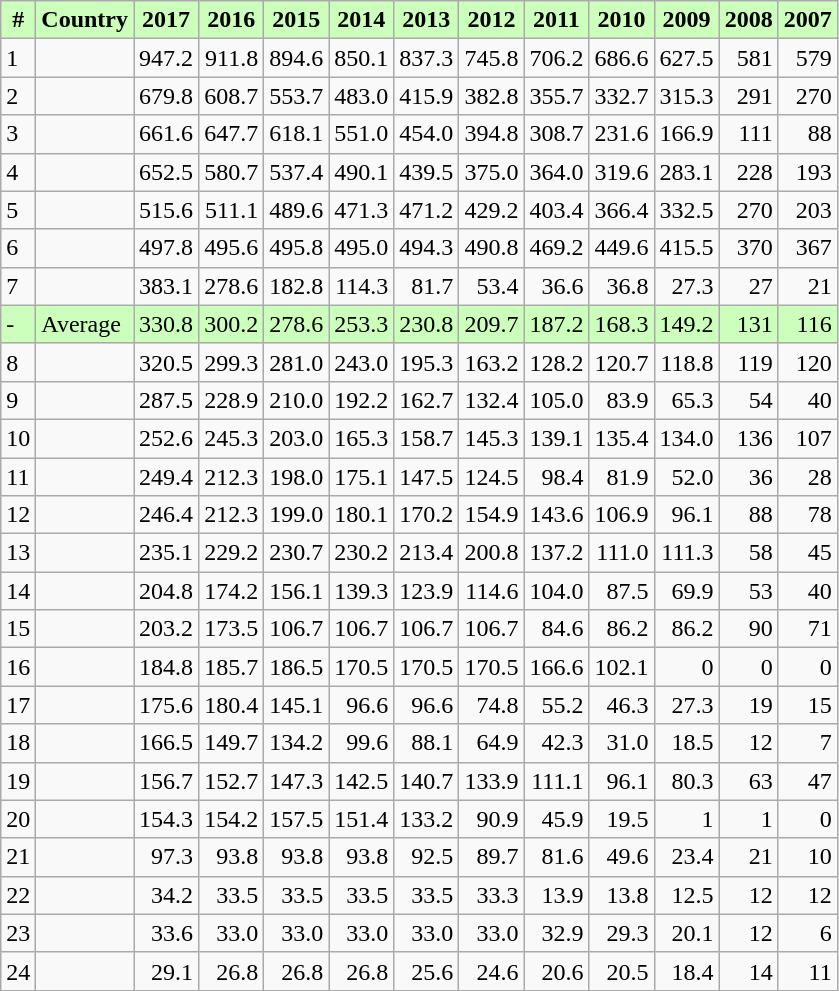<table class="wikitable">
<tr>
<th style="background:#cfb; text-align:center;">#</th>
<th style="background:#cfb; text-align:center;">Country</th>
<th style="background:#cfb; text-align:center;">2017</th>
<th style="background:#cfb; text-align:center;">2016</th>
<th style="background:#cfb; text-align:center;">2015</th>
<th style="background:#cfb; text-align:center;">2014</th>
<th style="background:#cfb; text-align:center;">2013</th>
<th style="background:#cfb; text-align:center;">2012</th>
<th style="background:#cfb; text-align:center;">2011</th>
<th style="background:#cfb; text-align:center;">2010</th>
<th style="background:#cfb; text-align:center;">2009</th>
<th style="background:#cfb; text-align:center;">2008</th>
<th style="background:#cfb; text-align:center;">2007</th>
</tr>
<tr>
<td>1</td>
<td align="left"></td>
<td align="right">947.2</td>
<td align="right">911.8</td>
<td align="right">894.6</td>
<td align="right">850.1</td>
<td align="right">837.3</td>
<td align="right">745.8</td>
<td align="right">706.2</td>
<td align="right">686.6</td>
<td align="right">627.5</td>
<td align="right">581</td>
<td align="right">579</td>
</tr>
<tr>
<td>2</td>
<td align="left"></td>
<td align="right">679.8</td>
<td align="right">608.7</td>
<td align="right">553.7</td>
<td align="right">483.0</td>
<td align="right">415.9</td>
<td align="right">382.8</td>
<td align="right">355.7</td>
<td align="right">332.7</td>
<td align="right">315.3</td>
<td align="right">291</td>
<td align="right">270</td>
</tr>
<tr>
<td>3</td>
<td align="left"></td>
<td align="right">661.6</td>
<td align="right">647.7</td>
<td align="right">618.1</td>
<td align="right">551.0</td>
<td align="right">454.0</td>
<td align="right">394.8</td>
<td align="right">308.7</td>
<td align="right">231.6</td>
<td align="right">166.9</td>
<td align="right">111</td>
<td align="right">88</td>
</tr>
<tr>
<td>4</td>
<td align="left"></td>
<td align="right">652.5</td>
<td align="right">580.7</td>
<td align="right">537.4</td>
<td align="right">490.1</td>
<td align="right">439.5</td>
<td align="right">375.0</td>
<td align="right">364.0</td>
<td align="right">319.6</td>
<td align="right">283.1</td>
<td align="right">228</td>
<td align="right">193</td>
</tr>
<tr>
<td>5</td>
<td align="left"></td>
<td align="right">515.6</td>
<td align="right">511.1</td>
<td align="right">489.6</td>
<td align="right">471.3</td>
<td align="right">471.2</td>
<td align="right">429.2</td>
<td align="right">403.4</td>
<td align="right">366.4</td>
<td align="right">332.5</td>
<td align="right">270</td>
<td align="right">203</td>
</tr>
<tr>
<td>6</td>
<td align="left"></td>
<td align="right">497.8</td>
<td align="right">495.6</td>
<td align="right">495.8</td>
<td align="right">495.0</td>
<td align="right">494.3</td>
<td align="right">490.8</td>
<td align="right">469.2</td>
<td align="right">449.6</td>
<td align="right">415.5</td>
<td align="right">370</td>
<td align="right">367</td>
</tr>
<tr>
<td>7</td>
<td align="left"></td>
<td align="right">383.1</td>
<td align="right">278.6</td>
<td align="right">182.8</td>
<td align="right">114.3</td>
<td align="right">81.7</td>
<td align="right">53.4</td>
<td align="right">36.6</td>
<td align="right">36.8</td>
<td align="right">27.3</td>
<td align="right">27</td>
<td align="right">21</td>
</tr>
<tr style="background:#cfb;">
<td>-</td>
<td style="text-align:left; ">Average</td>
<td align="right">330.8</td>
<td align="right">300.2</td>
<td align="right">278.6</td>
<td align="right">253.3</td>
<td style="text-align:right; background:#cfb;">230.8</td>
<td style="text-align:right; background:#cfb;">209.7</td>
<td style="text-align:right; background:#cfb;">187.2</td>
<td style="text-align:right; background:#cfb;">168.3</td>
<td style="text-align:right; background:#cfb;">149.2</td>
<td style="text-align:right; background:#cfb;">131</td>
<td style="text-align:right; background:#cfb;">116</td>
</tr>
<tr>
<td>8</td>
<td align="left"></td>
<td align="right">320.5</td>
<td align="right">299.3</td>
<td align="right">281.0</td>
<td align="right">243.0</td>
<td align="right">195.3</td>
<td align="right">163.2</td>
<td align="right">128.2</td>
<td align="right">120.7</td>
<td align="right">118.8</td>
<td align="right">119</td>
<td align="right">120</td>
</tr>
<tr>
<td>9</td>
<td align="left"></td>
<td align="right">287.5</td>
<td align="right">228.9</td>
<td align="right">210.0</td>
<td align="right">192.2</td>
<td align="right">162.7</td>
<td align="right">132.4</td>
<td align="right">105.0</td>
<td align="right">83.9</td>
<td align="right">65.3</td>
<td align="right">54</td>
<td align="right">40</td>
</tr>
<tr>
<td>10</td>
<td align="left"></td>
<td align="right">252.6</td>
<td align="right">245.3</td>
<td align="right">203.0</td>
<td align="right">165.3</td>
<td align="right">158.7</td>
<td align="right">145.3</td>
<td align="right">139.1</td>
<td align="right">135.4</td>
<td align="right">134.0</td>
<td align="right">136</td>
<td align="right">107</td>
</tr>
<tr>
<td>11</td>
<td align="left"></td>
<td align="right">249.4</td>
<td align="right">212.3</td>
<td align="right">198.0</td>
<td align="right">175.1</td>
<td align="right">147.5</td>
<td align="right">124.5</td>
<td align="right">98.4</td>
<td align="right">81.9</td>
<td align="right">52.0</td>
<td align="right">36</td>
<td align="right">28</td>
</tr>
<tr>
<td>12</td>
<td align="left"></td>
<td align="right">246.4</td>
<td align="right">212.3</td>
<td align="right">199.0</td>
<td align="right">180.1</td>
<td align="right">170.2</td>
<td align="right">154.9</td>
<td align="right">143.6</td>
<td align="right">106.9</td>
<td align="right">96.1</td>
<td align="right">88</td>
<td align="right">78</td>
</tr>
<tr>
<td>13</td>
<td align="left"></td>
<td align="right">235.1</td>
<td align="right">229.2</td>
<td align="right">230.7</td>
<td align="right">230.2</td>
<td align="right">213.4</td>
<td align="right">200.8</td>
<td align="right">137.2</td>
<td align="right">111.0</td>
<td align="right">111.3</td>
<td align="right">58</td>
<td align="right">45</td>
</tr>
<tr>
<td>14</td>
<td align="left"></td>
<td align="right">204.8</td>
<td align="right">174.2</td>
<td align="right">156.1</td>
<td align="right">139.3</td>
<td align="right">123.9</td>
<td align="right">114.6</td>
<td align="right">104.0</td>
<td align="right">87.5</td>
<td align="right">69.9</td>
<td align="right">53</td>
<td align="right">40</td>
</tr>
<tr>
<td>15</td>
<td align="left"></td>
<td align="right">203.2</td>
<td align="right">173.5</td>
<td align="right">106.7</td>
<td align="right">106.7</td>
<td align="right">106.7</td>
<td align="right">106.7</td>
<td align="right">84.6</td>
<td align="right">86.2</td>
<td align="right">86.2</td>
<td align="right">90</td>
<td align="right">71</td>
</tr>
<tr>
<td>16</td>
<td align="left"></td>
<td align="right">184.8</td>
<td align="right">185.7</td>
<td align="right">186.5</td>
<td align="right">170.5</td>
<td align="right">170.5</td>
<td align="right">170.5</td>
<td align="right">166.6</td>
<td align="right">102.1</td>
<td align="right">0</td>
<td align="right">0</td>
<td align="right">0</td>
</tr>
<tr>
<td>17</td>
<td align="left"></td>
<td align="right">175.6</td>
<td align="right">180.4</td>
<td align="right">145.1</td>
<td align="right">96.6</td>
<td align="right">96.6</td>
<td align="right">74.8</td>
<td align="right">55.2</td>
<td align="right">46.3</td>
<td align="right">27.3</td>
<td align="right">19</td>
<td align="right">15</td>
</tr>
<tr>
<td>18</td>
<td align="left"></td>
<td align="right">166.5</td>
<td align="right">149.7</td>
<td align="right">134.2</td>
<td align="right">99.6</td>
<td align="right">88.1</td>
<td align="right">64.9</td>
<td align="right">42.3</td>
<td align="right">31.0</td>
<td align="right">18.5</td>
<td align="right">12</td>
<td align="right">7</td>
</tr>
<tr>
<td>19</td>
<td align="left"></td>
<td align="right">156.7</td>
<td align="right">152.7</td>
<td align="right">147.3</td>
<td align="right">142.5</td>
<td align="right">140.7</td>
<td align="right">133.9</td>
<td align="right">111.1</td>
<td align="right">96.1</td>
<td align="right">80.3</td>
<td align="right">63</td>
<td align="right">47</td>
</tr>
<tr>
<td>20</td>
<td align="left"></td>
<td align="right">154.3</td>
<td align="right">154.2</td>
<td align="right">157.5</td>
<td align="right">151.4</td>
<td align="right">133.2</td>
<td align="right">90.9</td>
<td align="right">45.9</td>
<td align="right">19.5</td>
<td align="right">1</td>
<td align="right">1</td>
<td align="right">0</td>
</tr>
<tr>
<td>21</td>
<td align="left"></td>
<td align="right">97.3</td>
<td align="right">93.8</td>
<td align="right">93.8</td>
<td align="right">93.8</td>
<td align="right">92.5</td>
<td align="right">89.7</td>
<td align="right">81.6</td>
<td align="right">49.6</td>
<td align="right">23.4</td>
<td align="right">21</td>
<td align="right">10</td>
</tr>
<tr>
<td>22</td>
<td align="left"></td>
<td align="right">34.2</td>
<td align="right">33.5</td>
<td align="right">33.5</td>
<td align="right">33.5</td>
<td align="right">33.5</td>
<td align="right">33.3</td>
<td align="right">13.9</td>
<td align="right">13.8</td>
<td align="right">12.5</td>
<td align="right">12</td>
<td align="right">12</td>
</tr>
<tr>
<td>23</td>
<td align="left"></td>
<td align="right">33.6</td>
<td align="right">33.0</td>
<td align="right">33.0</td>
<td align="right">33.0</td>
<td align="right">33.0</td>
<td align="right">33.0</td>
<td align="right">32.9</td>
<td align="right">29.3</td>
<td align="right">20.1</td>
<td align="right">12</td>
<td align="right">6</td>
</tr>
<tr>
<td>24</td>
<td align="left"></td>
<td align="right">29.1</td>
<td align="right">26.8</td>
<td align="right">26.8</td>
<td align="right">26.8</td>
<td align="right">25.6</td>
<td align="right">24.6</td>
<td align="right">20.6</td>
<td align="right">20.5</td>
<td align="right">18.4</td>
<td align="right">14</td>
<td align="right">11</td>
</tr>
</table>
